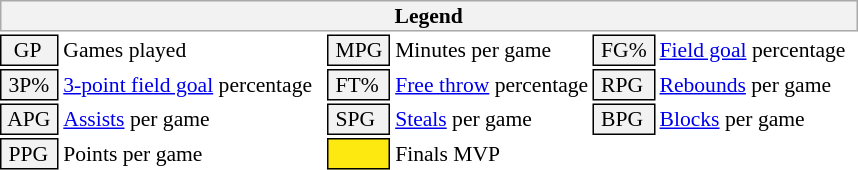<table class="toccolours" style="font-size: 90%; white-space: nowrap;">
<tr>
<th colspan="6" style="background-color: #F2F2F2; border: 1px solid #AAAAAA;">Legend</th>
</tr>
<tr>
<td style="background-color: #F2F2F2; border: 1px solid black;">  GP</td>
<td>Games played</td>
<td style="background-color: #F2F2F2; border: 1px solid black"> MPG </td>
<td>Minutes per game</td>
<td style="background-color: #F2F2F2; border: 1px solid black;"> FG% </td>
<td style="padding-right: 8px"><a href='#'>Field goal</a> percentage</td>
</tr>
<tr>
<td style="background-color: #F2F2F2; border: 1px solid black"> 3P% </td>
<td style="padding-right: 8px"><a href='#'>3-point field goal</a> percentage</td>
<td style="background-color: #F2F2F2; border: 1px solid black"> FT% </td>
<td><a href='#'>Free throw</a> percentage</td>
<td style="background-color: #F2F2F2; border: 1px solid black;"> RPG </td>
<td><a href='#'>Rebounds</a> per game</td>
</tr>
<tr>
<td style="background-color: #F2F2F2; border: 1px solid black"> APG </td>
<td><a href='#'>Assists</a> per game</td>
<td style="background-color: #F2F2F2; border: 1px solid black"> SPG </td>
<td><a href='#'>Steals</a> per game</td>
<td style="background-color: #F2F2F2; border: 1px solid black;"> BPG </td>
<td><a href='#'>Blocks</a> per game</td>
</tr>
<tr>
<td style="background-color: #F2F2F2; border: 1px solid black"> PPG </td>
<td>Points per game</td>
<td style="background-color: #FDE910; border: 1px solid black"> <strong> </strong> </td>
<td>Finals MVP</td>
</tr>
</table>
